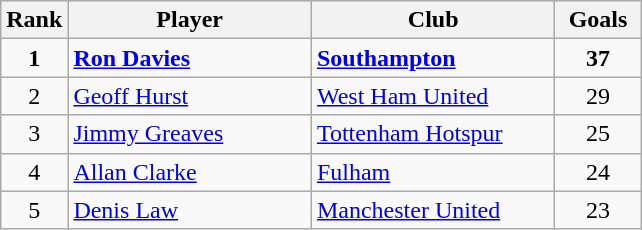<table class="wikitable" style="text-align: left;">
<tr>
<th width=20>Rank</th>
<th width=155>Player</th>
<th width=155>Club</th>
<th width=50>Goals</th>
</tr>
<tr>
<td align=center><strong>1</strong></td>
<td> <strong><a href='#'>Ron Davies</a></strong></td>
<td><strong><a href='#'>Southampton</a></strong></td>
<td align=center><strong>37</strong></td>
</tr>
<tr>
<td align=center>2</td>
<td> <a href='#'>Geoff Hurst</a></td>
<td><a href='#'>West Ham United</a></td>
<td align=center>29</td>
</tr>
<tr>
<td align=center>3</td>
<td> <a href='#'>Jimmy Greaves</a></td>
<td><a href='#'>Tottenham Hotspur</a></td>
<td align=center>25</td>
</tr>
<tr>
<td align=center>4</td>
<td> <a href='#'>Allan Clarke</a></td>
<td><a href='#'>Fulham</a></td>
<td align=center>24</td>
</tr>
<tr>
<td align=center>5</td>
<td> <a href='#'>Denis Law</a></td>
<td><a href='#'>Manchester United</a></td>
<td align=center>23</td>
</tr>
</table>
